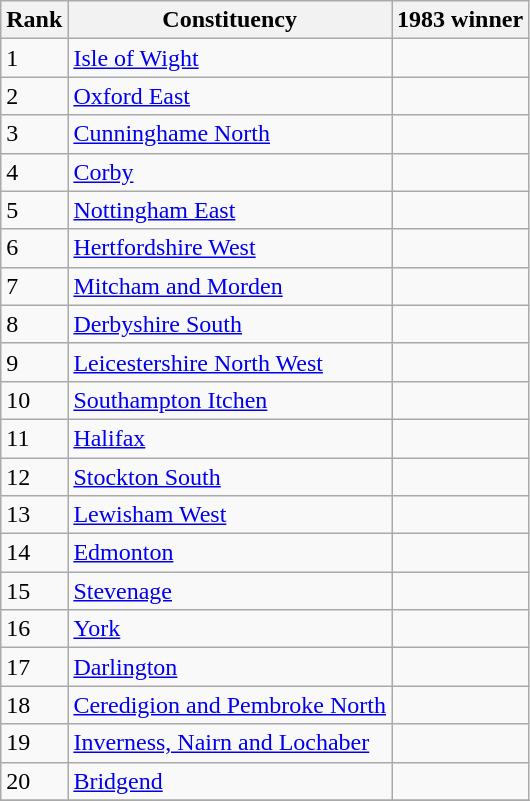<table class="wikitable">
<tr>
<th>Rank</th>
<th>Constituency</th>
<th colspan=2>1983 winner</th>
</tr>
<tr>
<td>1</td>
<td><a href='#'>Isle of Wight</a></td>
<td></td>
</tr>
<tr>
<td>2</td>
<td><a href='#'>Oxford East</a></td>
<td></td>
</tr>
<tr>
<td>3</td>
<td><a href='#'>Cunninghame North</a></td>
<td></td>
</tr>
<tr>
<td>4</td>
<td><a href='#'>Corby</a></td>
<td></td>
</tr>
<tr>
<td>5</td>
<td><a href='#'>Nottingham East</a></td>
<td></td>
</tr>
<tr>
<td>6</td>
<td><a href='#'>Hertfordshire West</a></td>
<td></td>
</tr>
<tr>
<td>7</td>
<td><a href='#'>Mitcham and Morden</a></td>
<td></td>
</tr>
<tr>
<td>8</td>
<td><a href='#'>Derbyshire South</a></td>
<td></td>
</tr>
<tr>
<td>9</td>
<td><a href='#'>Leicestershire North West</a></td>
<td></td>
</tr>
<tr>
<td>10</td>
<td><a href='#'>Southampton Itchen</a></td>
<td></td>
</tr>
<tr>
<td>11</td>
<td><a href='#'>Halifax</a></td>
<td></td>
</tr>
<tr>
<td>12</td>
<td><a href='#'>Stockton South</a></td>
<td></td>
</tr>
<tr>
<td>13</td>
<td><a href='#'>Lewisham West</a></td>
<td></td>
</tr>
<tr>
<td>14</td>
<td><a href='#'>Edmonton</a></td>
<td></td>
</tr>
<tr>
<td>15</td>
<td><a href='#'>Stevenage</a></td>
<td></td>
</tr>
<tr>
<td>16</td>
<td><a href='#'>York</a></td>
<td></td>
</tr>
<tr>
<td>17</td>
<td><a href='#'>Darlington</a></td>
<td></td>
</tr>
<tr>
<td>18</td>
<td><a href='#'>Ceredigion and Pembroke North</a></td>
<td></td>
</tr>
<tr>
<td>19</td>
<td><a href='#'>Inverness, Nairn and Lochaber</a></td>
<td></td>
</tr>
<tr>
<td>20</td>
<td><a href='#'>Bridgend</a></td>
<td></td>
</tr>
<tr>
</tr>
</table>
